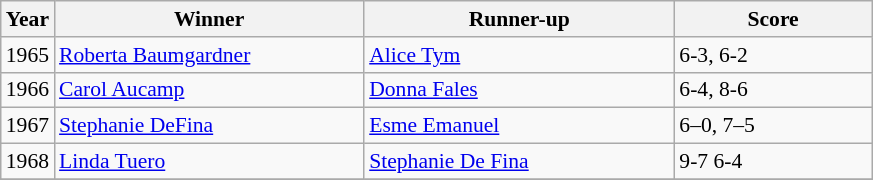<table class="wikitable" style="font-size:90%">
<tr>
<th>Year</th>
<th width="200">Winner</th>
<th width="200">Runner-up</th>
<th width="125">Score</th>
</tr>
<tr>
<td>1965</td>
<td> <a href='#'>Roberta Baumgardner</a></td>
<td> <a href='#'>Alice Tym</a></td>
<td>6-3, 6-2</td>
</tr>
<tr>
<td>1966</td>
<td> <a href='#'>Carol Aucamp</a></td>
<td> <a href='#'>Donna Fales</a></td>
<td>6-4, 8-6</td>
</tr>
<tr>
<td>1967</td>
<td><a href='#'>Stephanie DeFina</a></td>
<td> <a href='#'>Esme Emanuel</a></td>
<td>6–0, 7–5</td>
</tr>
<tr>
<td>1968</td>
<td> <a href='#'>Linda Tuero</a></td>
<td> <a href='#'>Stephanie De Fina</a></td>
<td>9-7 6-4</td>
</tr>
<tr>
</tr>
</table>
